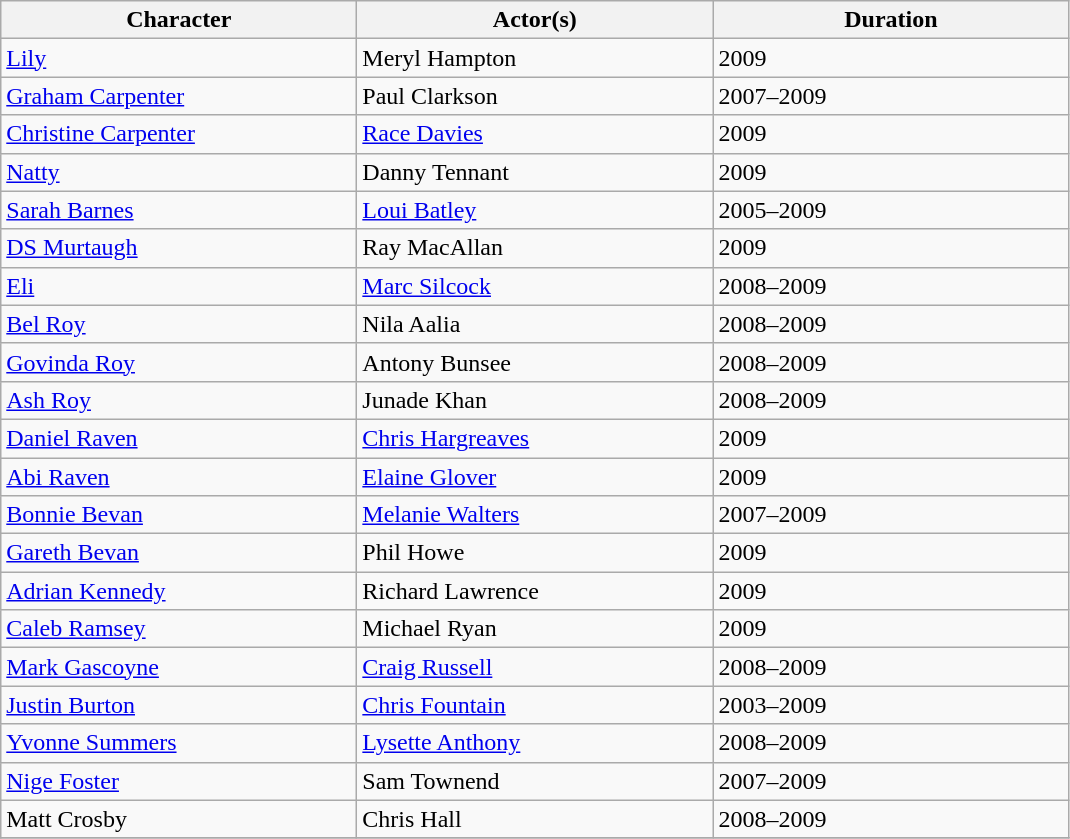<table class="wikitable sortable sticky-header">
<tr>
<th scope="col" style="width:230px;">Character</th>
<th scope="col" style="width:230px;">Actor(s)</th>
<th scope="col" style="width:230px;">Duration</th>
</tr>
<tr>
<td><a href='#'>Lily</a></td>
<td>Meryl Hampton</td>
<td>2009</td>
</tr>
<tr>
<td><a href='#'>Graham Carpenter</a></td>
<td>Paul Clarkson</td>
<td>2007–2009</td>
</tr>
<tr>
<td><a href='#'>Christine Carpenter</a></td>
<td><a href='#'>Race Davies</a></td>
<td>2009</td>
</tr>
<tr>
<td><a href='#'>Natty</a></td>
<td>Danny Tennant</td>
<td>2009</td>
</tr>
<tr>
<td><a href='#'>Sarah Barnes</a></td>
<td><a href='#'>Loui Batley</a></td>
<td>2005–2009</td>
</tr>
<tr>
<td><a href='#'>DS Murtaugh</a></td>
<td>Ray MacAllan</td>
<td>2009</td>
</tr>
<tr>
<td><a href='#'>Eli</a></td>
<td><a href='#'>Marc Silcock</a></td>
<td>2008–2009</td>
</tr>
<tr>
<td><a href='#'>Bel Roy</a></td>
<td>Nila Aalia</td>
<td>2008–2009</td>
</tr>
<tr>
<td><a href='#'>Govinda Roy</a></td>
<td>Antony Bunsee</td>
<td>2008–2009</td>
</tr>
<tr>
<td><a href='#'>Ash Roy</a></td>
<td>Junade Khan</td>
<td>2008–2009</td>
</tr>
<tr>
<td><a href='#'>Daniel Raven</a></td>
<td><a href='#'>Chris Hargreaves</a></td>
<td>2009</td>
</tr>
<tr>
<td><a href='#'>Abi Raven</a></td>
<td><a href='#'>Elaine Glover</a></td>
<td>2009</td>
</tr>
<tr>
<td><a href='#'>Bonnie Bevan</a></td>
<td><a href='#'>Melanie Walters</a></td>
<td>2007–2009</td>
</tr>
<tr>
<td><a href='#'>Gareth Bevan</a></td>
<td>Phil Howe</td>
<td>2009</td>
</tr>
<tr>
<td><a href='#'>Adrian Kennedy</a></td>
<td>Richard Lawrence</td>
<td>2009</td>
</tr>
<tr>
<td><a href='#'>Caleb Ramsey</a></td>
<td>Michael Ryan</td>
<td>2009</td>
</tr>
<tr>
<td><a href='#'>Mark Gascoyne</a></td>
<td><a href='#'>Craig Russell</a></td>
<td>2008–2009</td>
</tr>
<tr>
<td><a href='#'>Justin Burton</a></td>
<td><a href='#'>Chris Fountain</a></td>
<td>2003–2009</td>
</tr>
<tr>
<td><a href='#'>Yvonne Summers</a></td>
<td><a href='#'>Lysette Anthony</a></td>
<td>2008–2009</td>
</tr>
<tr>
<td><a href='#'>Nige Foster</a></td>
<td>Sam Townend</td>
<td>2007–2009</td>
</tr>
<tr>
<td>Matt Crosby</td>
<td>Chris Hall</td>
<td>2008–2009</td>
</tr>
<tr>
</tr>
</table>
